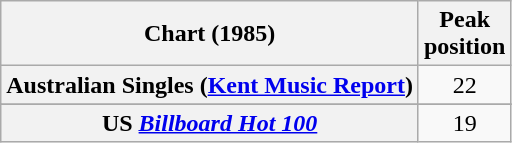<table class="wikitable plainrowheaders sortable" style="text-align:center;">
<tr>
<th>Chart (1985)</th>
<th>Peak<br>position</th>
</tr>
<tr>
<th scope="row">Australian Singles (<a href='#'>Kent Music Report</a>)</th>
<td style="text-align:center;">22</td>
</tr>
<tr>
</tr>
<tr>
<th scope="row">US <em><a href='#'>Billboard Hot 100</a></em></th>
<td style="text-align:center;">19</td>
</tr>
</table>
